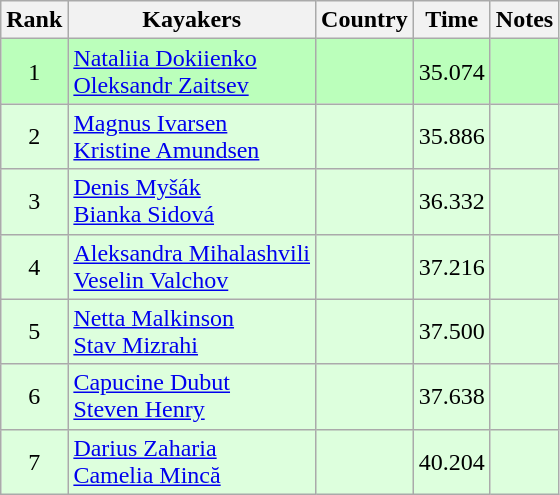<table class="wikitable" style="text-align:center">
<tr>
<th>Rank</th>
<th>Kayakers</th>
<th>Country</th>
<th>Time</th>
<th>Notes</th>
</tr>
<tr bgcolor=bbffbb>
<td>1</td>
<td align=left><a href='#'>Nataliia Dokiienko</a><br><a href='#'>Oleksandr Zaitsev</a></td>
<td align=left></td>
<td>35.074</td>
<td></td>
</tr>
<tr bgcolor=ddffdd>
<td>2</td>
<td align=left><a href='#'>Magnus Ivarsen</a><br><a href='#'>Kristine Amundsen</a></td>
<td align=left></td>
<td>35.886</td>
<td></td>
</tr>
<tr bgcolor=ddffdd>
<td>3</td>
<td align=left><a href='#'>Denis Myšák</a><br><a href='#'>Bianka Sidová</a></td>
<td align=left></td>
<td>36.332</td>
<td></td>
</tr>
<tr bgcolor=ddffdd>
<td>4</td>
<td align=left><a href='#'>Aleksandra Mihalashvili</a><br><a href='#'>Veselin Valchov</a></td>
<td align=left></td>
<td>37.216</td>
<td></td>
</tr>
<tr bgcolor=ddffdd>
<td>5</td>
<td align=left><a href='#'>Netta Malkinson</a><br><a href='#'>Stav Mizrahi</a></td>
<td align=left></td>
<td>37.500</td>
<td></td>
</tr>
<tr bgcolor=ddffdd>
<td>6</td>
<td align=left><a href='#'>Capucine Dubut</a><br><a href='#'>Steven Henry</a></td>
<td align=left></td>
<td>37.638</td>
<td></td>
</tr>
<tr bgcolor=ddffdd>
<td>7</td>
<td align=left><a href='#'>Darius Zaharia</a><br><a href='#'>Camelia Mincă</a></td>
<td align=left></td>
<td>40.204</td>
<td></td>
</tr>
</table>
